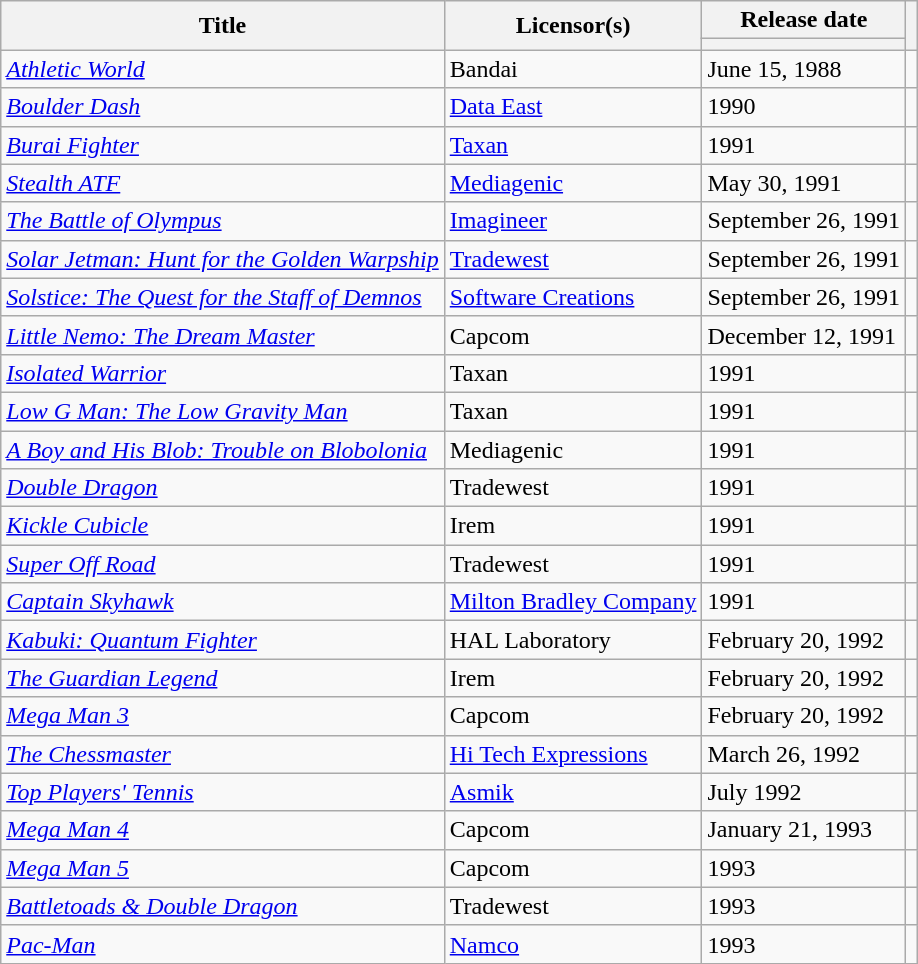<table class="wikitable plainrowheaders sortable">
<tr>
<th rowspan="2" scope="col">Title</th>
<th rowspan="2" scope="col">Licensor(s)</th>
<th colspan="1" data-sort-type="date">Release date</th>
<th rowspan="2" scope="col" class="unsortable"></th>
</tr>
<tr>
<th data-sort-type="date"></th>
</tr>
<tr>
<td><em><a href='#'>Athletic World</a></em></td>
<td>Bandai</td>
<td>June 15, 1988</td>
<td></td>
</tr>
<tr>
<td><em><a href='#'>Boulder Dash</a></em></td>
<td><a href='#'>Data East</a></td>
<td>1990</td>
<td></td>
</tr>
<tr>
<td><em><a href='#'>Burai Fighter</a></em></td>
<td><a href='#'>Taxan</a></td>
<td>1991</td>
<td></td>
</tr>
<tr>
<td><em><a href='#'>Stealth ATF</a></em></td>
<td><a href='#'>Mediagenic</a></td>
<td>May 30, 1991</td>
<td></td>
</tr>
<tr>
<td><em><a href='#'>The Battle of Olympus</a></em></td>
<td><a href='#'>Imagineer</a></td>
<td>September 26, 1991</td>
<td></td>
</tr>
<tr>
<td><em><a href='#'>Solar Jetman: Hunt for the Golden Warpship</a></em></td>
<td><a href='#'>Tradewest</a></td>
<td>September 26, 1991</td>
<td></td>
</tr>
<tr>
<td><em><a href='#'>Solstice: The Quest for the Staff of Demnos</a></em></td>
<td><a href='#'>Software Creations</a></td>
<td>September 26, 1991</td>
<td></td>
</tr>
<tr>
<td><em><a href='#'>Little Nemo: The Dream Master</a></em></td>
<td>Capcom</td>
<td>December 12, 1991</td>
<td></td>
</tr>
<tr>
<td><em><a href='#'>Isolated Warrior</a></em></td>
<td>Taxan</td>
<td>1991</td>
<td></td>
</tr>
<tr>
<td><em><a href='#'>Low G Man: The Low Gravity Man</a></em></td>
<td>Taxan</td>
<td>1991</td>
<td></td>
</tr>
<tr>
<td><em><a href='#'>A Boy and His Blob: Trouble on Blobolonia</a></em></td>
<td>Mediagenic</td>
<td>1991</td>
<td></td>
</tr>
<tr>
<td><em><a href='#'>Double Dragon</a></em></td>
<td>Tradewest</td>
<td>1991</td>
<td></td>
</tr>
<tr>
<td><em><a href='#'>Kickle Cubicle</a></em></td>
<td>Irem</td>
<td>1991</td>
<td></td>
</tr>
<tr>
<td><em><a href='#'>Super Off Road</a></em></td>
<td>Tradewest</td>
<td>1991</td>
<td></td>
</tr>
<tr>
<td><em><a href='#'>Captain Skyhawk</a></em></td>
<td><a href='#'>Milton Bradley Company</a></td>
<td>1991</td>
<td></td>
</tr>
<tr>
<td><em><a href='#'>Kabuki: Quantum Fighter</a></em></td>
<td>HAL Laboratory</td>
<td>February 20, 1992</td>
<td></td>
</tr>
<tr>
<td><em><a href='#'>The Guardian Legend</a></em></td>
<td>Irem</td>
<td>February 20, 1992</td>
<td></td>
</tr>
<tr>
<td><em><a href='#'>Mega Man 3</a></em></td>
<td>Capcom</td>
<td>February 20, 1992</td>
<td></td>
</tr>
<tr>
<td><em><a href='#'>The Chessmaster</a></em></td>
<td><a href='#'>Hi Tech Expressions</a></td>
<td>March 26, 1992</td>
<td></td>
</tr>
<tr>
<td><em><a href='#'>Top Players' Tennis</a></em></td>
<td><a href='#'>Asmik</a></td>
<td>July 1992</td>
<td></td>
</tr>
<tr>
<td><em><a href='#'>Mega Man 4</a></em></td>
<td>Capcom</td>
<td>January 21, 1993</td>
<td></td>
</tr>
<tr>
<td><em><a href='#'>Mega Man 5</a></em></td>
<td>Capcom</td>
<td>1993</td>
<td></td>
</tr>
<tr>
<td><em><a href='#'>Battletoads & Double Dragon</a></em></td>
<td>Tradewest</td>
<td>1993</td>
<td></td>
</tr>
<tr>
<td><em><a href='#'>Pac-Man</a></em></td>
<td><a href='#'>Namco</a></td>
<td>1993</td>
<td></td>
</tr>
</table>
